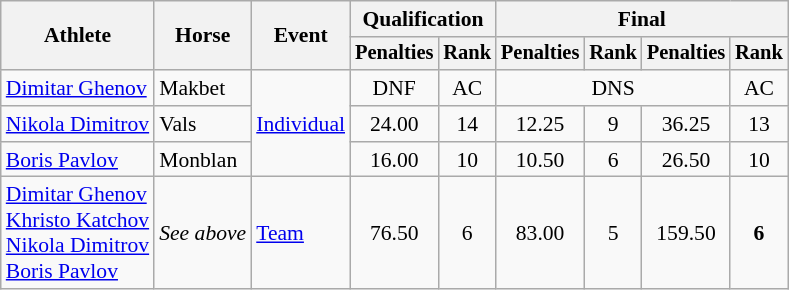<table class="wikitable" style="font-size:90%">
<tr>
<th rowspan="2">Athlete</th>
<th rowspan="2">Horse</th>
<th rowspan="2">Event</th>
<th colspan="2">Qualification</th>
<th colspan="4">Final</th>
</tr>
<tr style="font-size:95%">
<th>Penalties</th>
<th>Rank</th>
<th>Penalties</th>
<th>Rank</th>
<th>Penalties</th>
<th>Rank</th>
</tr>
<tr align=center>
<td align=left><a href='#'>Dimitar Ghenov</a></td>
<td align=left>Makbet</td>
<td align=left rowspan=3><a href='#'>Individual</a></td>
<td>DNF</td>
<td>AC</td>
<td colspan=3>DNS</td>
<td>AC</td>
</tr>
<tr align=center>
<td align=left><a href='#'>Nikola Dimitrov</a></td>
<td align=left>Vals</td>
<td>24.00</td>
<td>14</td>
<td>12.25</td>
<td>9</td>
<td>36.25</td>
<td>13</td>
</tr>
<tr align=center>
<td align=left><a href='#'>Boris Pavlov</a></td>
<td align=left>Monblan</td>
<td>16.00</td>
<td>10</td>
<td>10.50</td>
<td>6</td>
<td>26.50</td>
<td>10</td>
</tr>
<tr align=center>
<td align=left><a href='#'>Dimitar Ghenov</a><br><a href='#'>Khristo Katchov</a><br><a href='#'>Nikola Dimitrov</a><br><a href='#'>Boris Pavlov</a></td>
<td align=left><em>See above</em></td>
<td align=left><a href='#'>Team</a></td>
<td>76.50</td>
<td>6</td>
<td>83.00</td>
<td>5</td>
<td>159.50</td>
<td><strong>6</strong></td>
</tr>
</table>
